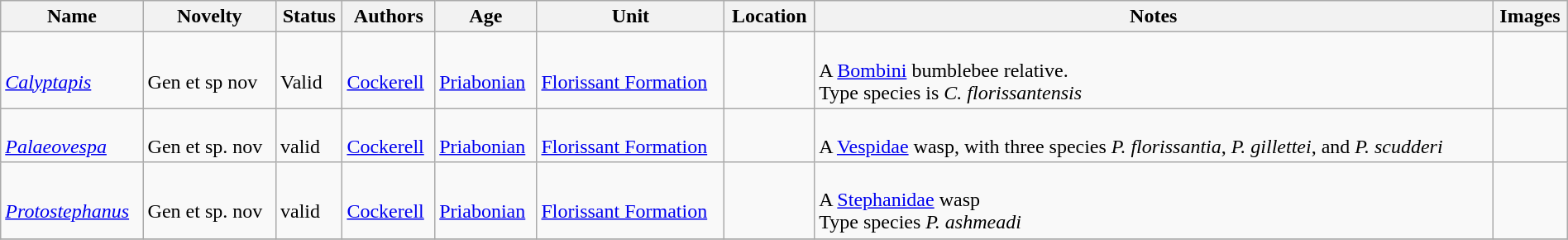<table class="wikitable sortable" align="center" width="100%">
<tr>
<th>Name</th>
<th>Novelty</th>
<th>Status</th>
<th>Authors</th>
<th>Age</th>
<th>Unit</th>
<th>Location</th>
<th>Notes</th>
<th>Images</th>
</tr>
<tr>
<td><br><em><a href='#'>Calyptapis</a></em></td>
<td><br>Gen et sp nov</td>
<td><br>Valid</td>
<td><br><a href='#'>Cockerell</a></td>
<td><br><a href='#'>Priabonian</a></td>
<td><br><a href='#'>Florissant Formation</a></td>
<td><br></td>
<td><br>A <a href='#'>Bombini</a> bumblebee relative.<br> Type species is <em>C. florissantensis</em></td>
<td><br></td>
</tr>
<tr>
<td><br><em><a href='#'>Palaeovespa</a></em></td>
<td><br>Gen et sp. nov</td>
<td><br>valid</td>
<td><br><a href='#'>Cockerell</a></td>
<td><br><a href='#'>Priabonian</a></td>
<td><br><a href='#'>Florissant Formation</a></td>
<td><br></td>
<td><br>A <a href='#'>Vespidae</a> wasp, with three species <em>P. florissantia</em>, <em>P. gillettei</em>, and <em>P. scudderi</em></td>
<td><br></td>
</tr>
<tr>
<td><br><em><a href='#'>Protostephanus</a></em></td>
<td><br>Gen et sp. nov</td>
<td><br>valid</td>
<td><br><a href='#'>Cockerell</a></td>
<td><br><a href='#'>Priabonian</a></td>
<td><br><a href='#'>Florissant Formation</a></td>
<td><br></td>
<td><br>A <a href='#'>Stephanidae</a> wasp<br> Type species <em>P. ashmeadi</em></td>
<td></td>
</tr>
<tr>
</tr>
</table>
